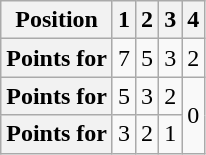<table class="wikitable floatright" style="text-align: center">
<tr>
<th scope="col">Position</th>
<th scope="col">1</th>
<th scope="col">2</th>
<th scope="col">3</th>
<th scope="col">4</th>
</tr>
<tr>
<th scope="row">Points for </th>
<td>7</td>
<td>5</td>
<td>3</td>
<td>2</td>
</tr>
<tr>
<th scope="row">Points for </th>
<td>5</td>
<td>3</td>
<td>2</td>
<td rowspan=2>0</td>
</tr>
<tr>
<th scope="row">Points for </th>
<td>3</td>
<td>2</td>
<td>1</td>
</tr>
</table>
